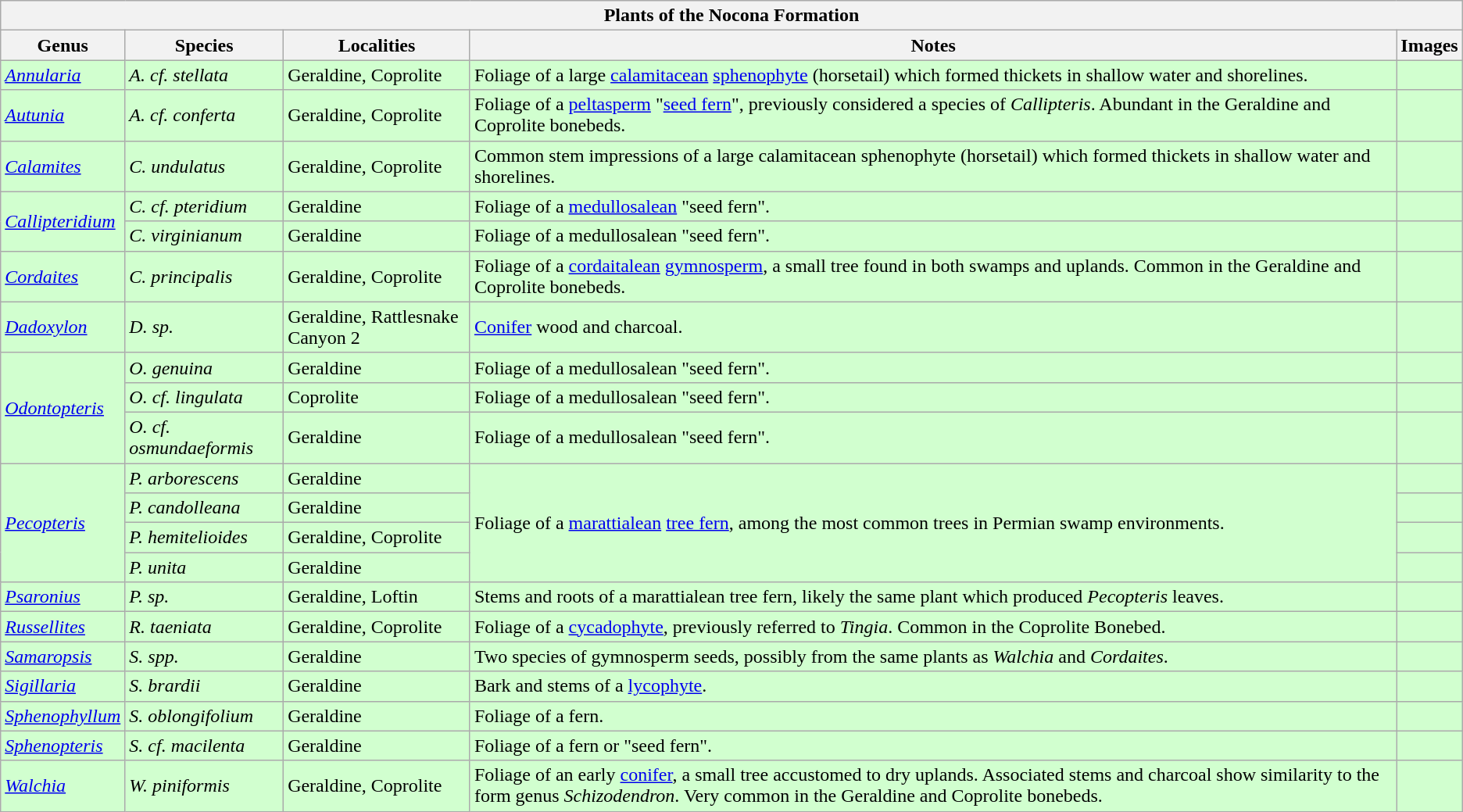<table class="wikitable" align="center">
<tr>
<th colspan="5" align="center"><strong>Plants of the Nocona Formation</strong></th>
</tr>
<tr>
<th>Genus</th>
<th>Species</th>
<th>Localities</th>
<th>Notes</th>
<th>Images</th>
</tr>
<tr>
<td style="background:#D1FFCF;"><em><a href='#'>Annularia</a></em></td>
<td style="background:#D1FFCF;"><em>A. cf. stellata</em></td>
<td style="background:#D1FFCF;">Geraldine, Coprolite</td>
<td style="background:#D1FFCF;">Foliage of a large <a href='#'>calamitacean</a> <a href='#'>sphenophyte</a> (horsetail) which formed thickets in shallow water and shorelines.</td>
<td style="background:#D1FFCF;"></td>
</tr>
<tr>
<td style="background:#D1FFCF;"><em><a href='#'>Autunia</a></em></td>
<td style="background:#D1FFCF;"><em>A. cf. conferta</em></td>
<td style="background:#D1FFCF;">Geraldine, Coprolite</td>
<td style="background:#D1FFCF;">Foliage of a <a href='#'>peltasperm</a> "<a href='#'>seed fern</a>", previously considered a species of <em>Callipteris</em>. Abundant in the Geraldine and Coprolite bonebeds.</td>
<td style="background:#D1FFCF;"></td>
</tr>
<tr>
<td style="background:#D1FFCF;"><em><a href='#'>Calamites</a></em></td>
<td style="background:#D1FFCF;"><em>C. undulatus</em></td>
<td style="background:#D1FFCF;">Geraldine, Coprolite</td>
<td style="background:#D1FFCF;">Common stem impressions of a large calamitacean sphenophyte (horsetail) which formed thickets in shallow water and shorelines.</td>
<td style="background:#D1FFCF;"></td>
</tr>
<tr>
<td style="background:#D1FFCF;" rowspan="2"><em><a href='#'>Callipteridium</a></em></td>
<td style="background:#D1FFCF;"><em>C. cf. pteridium</em></td>
<td style="background:#D1FFCF;">Geraldine</td>
<td style="background:#D1FFCF;">Foliage of a <a href='#'>medullosalean</a> "seed fern".</td>
<td style="background:#D1FFCF;"></td>
</tr>
<tr>
<td style="background:#D1FFCF;"><em>C. virginianum</em></td>
<td style="background:#D1FFCF;">Geraldine</td>
<td style="background:#D1FFCF;">Foliage of a medullosalean "seed fern".</td>
<td style="background:#D1FFCF;"></td>
</tr>
<tr>
<td style="background:#D1FFCF;"><em><a href='#'>Cordaites</a></em></td>
<td style="background:#D1FFCF;"><em>C. principalis</em></td>
<td style="background:#D1FFCF;">Geraldine, Coprolite</td>
<td style="background:#D1FFCF;">Foliage of a <a href='#'>cordaitalean</a> <a href='#'>gymnosperm</a>, a small tree found in both swamps and uplands. Common in the Geraldine and Coprolite bonebeds.</td>
<td style="background:#D1FFCF;"></td>
</tr>
<tr>
<td style="background:#D1FFCF;"><em><a href='#'>Dadoxylon</a></em></td>
<td style="background:#D1FFCF;"><em>D. sp.</em></td>
<td style="background:#D1FFCF;">Geraldine, Rattlesnake Canyon 2</td>
<td style="background:#D1FFCF;"><a href='#'>Conifer</a> wood and charcoal.</td>
<td style="background:#D1FFCF;"></td>
</tr>
<tr>
<td style="background:#D1FFCF;"  rowspan="3"><em><a href='#'>Odontopteris</a></em></td>
<td style="background:#D1FFCF;"><em>O. genuina</em></td>
<td style="background:#D1FFCF;">Geraldine</td>
<td style="background:#D1FFCF;">Foliage of a medullosalean "seed fern".</td>
<td style="background:#D1FFCF;"></td>
</tr>
<tr>
<td style="background:#D1FFCF;"><em>O. cf. lingulata</em></td>
<td style="background:#D1FFCF;">Coprolite</td>
<td style="background:#D1FFCF;">Foliage of a medullosalean "seed fern".</td>
<td style="background:#D1FFCF;"></td>
</tr>
<tr>
<td style="background:#D1FFCF;"><em>O. cf. osmundaeformis</em></td>
<td style="background:#D1FFCF;">Geraldine</td>
<td style="background:#D1FFCF;">Foliage of a medullosalean "seed fern".</td>
<td style="background:#D1FFCF;"></td>
</tr>
<tr>
<td style="background:#D1FFCF;"  rowspan="4"><em><a href='#'>Pecopteris</a></em></td>
<td style="background:#D1FFCF;"><em>P. arborescens</em></td>
<td style="background:#D1FFCF;">Geraldine</td>
<td rowspan="4" style="background:#D1FFCF;">Foliage of a <a href='#'>marattialean</a> <a href='#'>tree fern</a>, among the most common trees in Permian swamp environments.</td>
<td style="background:#D1FFCF;"></td>
</tr>
<tr>
<td style="background:#D1FFCF;"><em>P. candolleana</em></td>
<td style="background:#D1FFCF;">Geraldine</td>
<td style="background:#D1FFCF;"></td>
</tr>
<tr>
<td style="background:#D1FFCF;"><em>P. hemitelioides</em></td>
<td style="background:#D1FFCF;">Geraldine, Coprolite</td>
<td style="background:#D1FFCF;"></td>
</tr>
<tr>
<td style="background:#D1FFCF;"><em>P. unita</em></td>
<td style="background:#D1FFCF;">Geraldine</td>
<td style="background:#D1FFCF;"></td>
</tr>
<tr>
<td style="background:#D1FFCF;"><em><a href='#'>Psaronius</a></em></td>
<td style="background:#D1FFCF;"><em>P. sp.</em></td>
<td style="background:#D1FFCF;">Geraldine, Loftin</td>
<td style="background:#D1FFCF;">Stems and roots of a marattialean tree fern, likely the same plant which produced <em>Pecopteris</em> leaves.</td>
<td style="background:#D1FFCF;"></td>
</tr>
<tr>
<td style="background:#D1FFCF;"><em><a href='#'>Russellites</a></em></td>
<td style="background:#D1FFCF;"><em>R. taeniata</em></td>
<td style="background:#D1FFCF;">Geraldine, Coprolite</td>
<td style="background:#D1FFCF;">Foliage of a <a href='#'>cycadophyte</a>, previously referred to <em>Tingia</em>. Common in the Coprolite Bonebed.</td>
<td style="background:#D1FFCF;"></td>
</tr>
<tr>
<td style="background:#D1FFCF;"><em><a href='#'>Samaropsis</a></em></td>
<td style="background:#D1FFCF;"><em>S. spp.</em></td>
<td style="background:#D1FFCF;">Geraldine</td>
<td style="background:#D1FFCF;">Two species of gymnosperm seeds, possibly from the same plants as <em>Walchia</em> and <em>Cordaites</em>.</td>
<td style="background:#D1FFCF;"></td>
</tr>
<tr>
<td style="background:#D1FFCF;"><em><a href='#'>Sigillaria</a></em></td>
<td style="background:#D1FFCF;"><em>S. brardii</em></td>
<td style="background:#D1FFCF;">Geraldine</td>
<td style="background:#D1FFCF;">Bark and stems of a <a href='#'>lycophyte</a>.</td>
<td style="background:#D1FFCF;"></td>
</tr>
<tr>
<td style="background:#D1FFCF;"><em><a href='#'>Sphenophyllum</a></em></td>
<td style="background:#D1FFCF;"><em>S. oblongifolium</em></td>
<td style="background:#D1FFCF;">Geraldine</td>
<td style="background:#D1FFCF;">Foliage of a fern.</td>
<td style="background:#D1FFCF;"></td>
</tr>
<tr>
<td style="background:#D1FFCF;"><em><a href='#'>Sphenopteris</a></em></td>
<td style="background:#D1FFCF;"><em>S. cf. macilenta</em></td>
<td style="background:#D1FFCF;">Geraldine</td>
<td style="background:#D1FFCF;">Foliage of a fern or "seed fern".</td>
<td style="background:#D1FFCF;"></td>
</tr>
<tr>
<td style="background:#D1FFCF;"><em><a href='#'>Walchia</a></em></td>
<td style="background:#D1FFCF;"><em>W. piniformis</em></td>
<td style="background:#D1FFCF;">Geraldine, Coprolite</td>
<td style="background:#D1FFCF;">Foliage of an early <a href='#'>conifer</a>, a small tree accustomed to dry uplands. Associated stems and charcoal show similarity to the form genus <em>Schizodendron</em>. Very common in the Geraldine and Coprolite bonebeds.</td>
<td style="background:#D1FFCF;"></td>
</tr>
</table>
